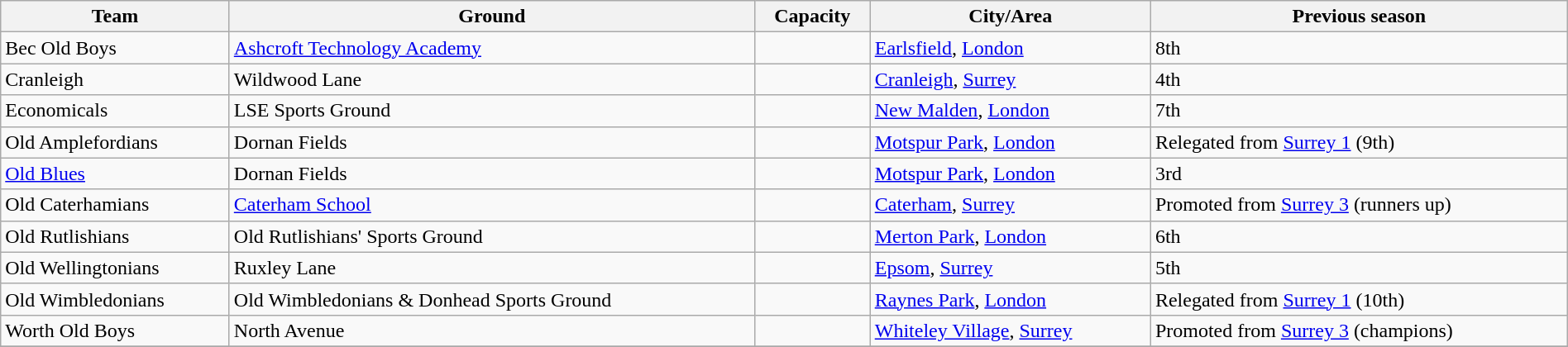<table class="wikitable sortable" width=100%>
<tr>
<th>Team</th>
<th>Ground</th>
<th>Capacity</th>
<th>City/Area</th>
<th>Previous season</th>
</tr>
<tr>
<td>Bec Old Boys</td>
<td><a href='#'>Ashcroft Technology Academy</a></td>
<td></td>
<td><a href='#'>Earlsfield</a>, <a href='#'>London</a></td>
<td>8th</td>
</tr>
<tr>
<td>Cranleigh</td>
<td>Wildwood Lane</td>
<td></td>
<td><a href='#'>Cranleigh</a>, <a href='#'>Surrey</a></td>
<td>4th</td>
</tr>
<tr>
<td>Economicals</td>
<td>LSE Sports Ground</td>
<td></td>
<td><a href='#'>New Malden</a>, <a href='#'>London</a></td>
<td>7th</td>
</tr>
<tr>
<td>Old Amplefordians</td>
<td>Dornan Fields</td>
<td></td>
<td><a href='#'>Motspur Park</a>, <a href='#'>London</a></td>
<td>Relegated from <a href='#'>Surrey 1</a> (9th)</td>
</tr>
<tr>
<td><a href='#'>Old Blues</a></td>
<td>Dornan Fields</td>
<td></td>
<td><a href='#'>Motspur Park</a>, <a href='#'>London</a></td>
<td>3rd</td>
</tr>
<tr>
<td>Old Caterhamians</td>
<td><a href='#'>Caterham School</a></td>
<td></td>
<td><a href='#'>Caterham</a>, <a href='#'>Surrey</a></td>
<td>Promoted from <a href='#'>Surrey 3</a> (runners up)</td>
</tr>
<tr>
<td>Old Rutlishians</td>
<td>Old Rutlishians' Sports Ground</td>
<td></td>
<td><a href='#'>Merton Park</a>, <a href='#'>London</a></td>
<td>6th</td>
</tr>
<tr>
<td>Old Wellingtonians</td>
<td>Ruxley Lane</td>
<td></td>
<td><a href='#'>Epsom</a>, <a href='#'>Surrey</a></td>
<td>5th</td>
</tr>
<tr>
<td>Old Wimbledonians</td>
<td>Old Wimbledonians & Donhead Sports Ground</td>
<td></td>
<td><a href='#'>Raynes Park</a>, <a href='#'>London</a></td>
<td>Relegated from <a href='#'>Surrey 1</a> (10th)</td>
</tr>
<tr>
<td>Worth Old Boys</td>
<td>North Avenue</td>
<td></td>
<td><a href='#'>Whiteley Village</a>, <a href='#'>Surrey</a></td>
<td>Promoted from <a href='#'>Surrey 3</a> (champions)</td>
</tr>
<tr>
</tr>
</table>
